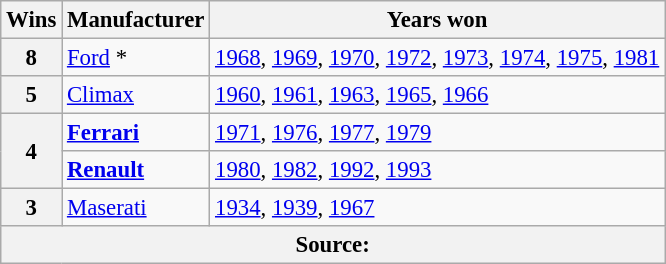<table class="wikitable" style="font-size: 95%;">
<tr>
<th>Wins</th>
<th>Manufacturer</th>
<th>Years won</th>
</tr>
<tr>
<th>8</th>
<td> <a href='#'>Ford</a> *</td>
<td><a href='#'>1968</a>, <a href='#'>1969</a>, <a href='#'>1970</a>, <a href='#'>1972</a>, <a href='#'>1973</a>, <a href='#'>1974</a>, <a href='#'>1975</a>, <span><a href='#'>1981</a></span></td>
</tr>
<tr>
<th>5</th>
<td> <a href='#'>Climax</a></td>
<td><span><a href='#'>1960</a>, <a href='#'>1961</a>,</span> <a href='#'>1963</a>, <a href='#'>1965</a>, <span><a href='#'>1966</a></span></td>
</tr>
<tr>
<th rowspan="2">4</th>
<td><strong> <a href='#'>Ferrari</a></strong></td>
<td><a href='#'>1971</a>, <a href='#'>1976</a>, <a href='#'>1977</a>, <a href='#'>1979</a></td>
</tr>
<tr>
<td><strong> <a href='#'>Renault</a></strong></td>
<td><a href='#'>1980</a>, <a href='#'>1982</a>, <a href='#'>1992</a>, <a href='#'>1993</a></td>
</tr>
<tr>
<th>3</th>
<td> <a href='#'>Maserati</a></td>
<td><span><a href='#'>1934</a>, <a href='#'>1939</a></span>, <a href='#'>1967</a></td>
</tr>
<tr>
<th colspan="3">Source:</th>
</tr>
</table>
